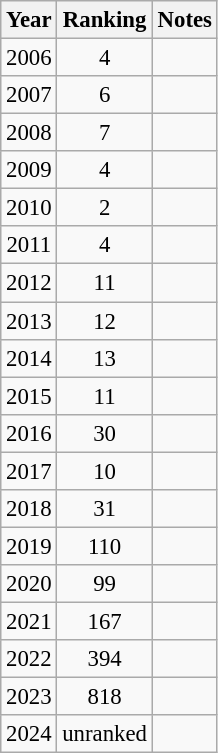<table class="wikitable" style="text-align:center; font-size: 95%;">
<tr>
<th>Year</th>
<th>Ranking</th>
<th>Notes</th>
</tr>
<tr>
<td>2006</td>
<td>4</td>
<td></td>
</tr>
<tr>
<td>2007</td>
<td>6</td>
<td></td>
</tr>
<tr>
<td>2008</td>
<td>7</td>
<td></td>
</tr>
<tr>
<td>2009</td>
<td>4</td>
<td></td>
</tr>
<tr>
<td>2010</td>
<td>2</td>
<td></td>
</tr>
<tr>
<td>2011</td>
<td>4</td>
<td></td>
</tr>
<tr>
<td>2012</td>
<td>11</td>
<td></td>
</tr>
<tr>
<td>2013</td>
<td>12</td>
<td></td>
</tr>
<tr>
<td>2014</td>
<td>13</td>
<td></td>
</tr>
<tr>
<td>2015</td>
<td>11</td>
<td></td>
</tr>
<tr>
<td>2016</td>
<td>30</td>
<td></td>
</tr>
<tr>
<td>2017</td>
<td>10</td>
<td></td>
</tr>
<tr>
<td>2018</td>
<td>31</td>
<td></td>
</tr>
<tr>
<td>2019</td>
<td>110</td>
<td></td>
</tr>
<tr>
<td>2020</td>
<td>99</td>
<td></td>
</tr>
<tr>
<td>2021</td>
<td>167</td>
<td></td>
</tr>
<tr>
<td>2022</td>
<td>394</td>
<td></td>
</tr>
<tr>
<td>2023</td>
<td>818</td>
<td></td>
</tr>
<tr>
<td>2024</td>
<td>unranked</td>
<td></td>
</tr>
</table>
